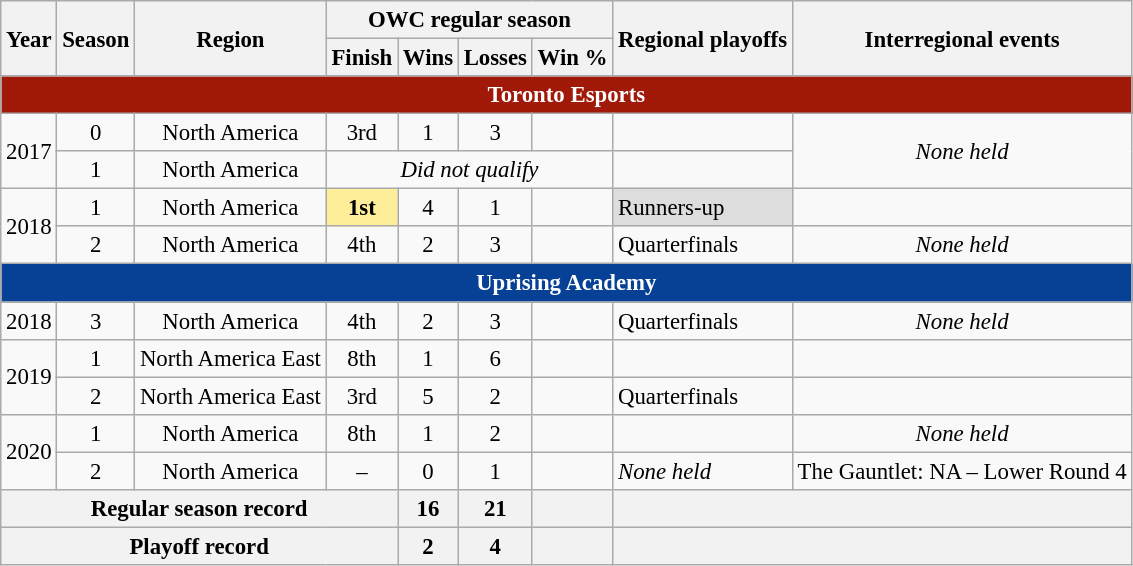<table class="wikitable" style="text-align:center; font-size:95%">
<tr>
<th rowspan="2">Year</th>
<th rowspan="2">Season</th>
<th rowspan="2">Region</th>
<th colspan="4">OWC regular season</th>
<th rowspan="2">Regional playoffs</th>
<th rowspan="2">Interregional events</th>
</tr>
<tr>
<th>Finish</th>
<th>Wins</th>
<th>Losses</th>
<th>Win %</th>
</tr>
<tr>
<th colspan="9" style="background:#A11908; color:#FFFFFF;">Toronto Esports</th>
</tr>
<tr>
<td rowspan="2">2017</td>
<td>0</td>
<td>North America</td>
<td>3rd</td>
<td>1</td>
<td>3</td>
<td></td>
<td style="text-align:left;"></td>
<td rowspan="2"><em>None held</em></td>
</tr>
<tr>
<td>1</td>
<td>North America</td>
<td colspan="4"><em>Did not qualify</em></td>
<td style="text-align:left;"></td>
</tr>
<tr>
<td rowspan= "2">2018</td>
<td>1</td>
<td>North America</td>
<td bgcolor="#FFEE99"><strong>1st</strong></td>
<td>4</td>
<td>1</td>
<td></td>
<td bgcolor="#DDD" style="text-align:left;">Runners-up</td>
<td></td>
</tr>
<tr>
<td>2</td>
<td>North America</td>
<td>4th</td>
<td>2</td>
<td>3</td>
<td></td>
<td style="text-align:left;">Quarterfinals</td>
<td><em>None held</em></td>
</tr>
<tr>
<th colspan="9" style="background:#064196; color:#FFFFFF;">Uprising Academy</th>
</tr>
<tr>
<td>2018</td>
<td>3</td>
<td>North America</td>
<td>4th</td>
<td>2</td>
<td>3</td>
<td></td>
<td style="text-align:left;">Quarterfinals</td>
<td><em>None held</em></td>
</tr>
<tr>
<td rowspan="2">2019</td>
<td>1</td>
<td rowspan="1">North America East</td>
<td>8th</td>
<td>1</td>
<td>6</td>
<td></td>
<td style="text-align:left;"></td>
<td></td>
</tr>
<tr>
<td>2</td>
<td>North America East</td>
<td>3rd</td>
<td>5</td>
<td>2</td>
<td></td>
<td style="text-align:left;">Quarterfinals</td>
<td style="text-align:left;"></td>
</tr>
<tr>
<td rowspan="2">2020</td>
<td>1</td>
<td>North America</td>
<td>8th</td>
<td>1</td>
<td>2</td>
<td></td>
<td style="text-align:left;"></td>
<td><em>None held</em></td>
</tr>
<tr>
<td>2</td>
<td>North America</td>
<td>–</td>
<td>0</td>
<td>1</td>
<td></td>
<td style="text-align:left;"><em>None held</em></td>
<td style="text-align:left;">The Gauntlet: NA – Lower Round 4</td>
</tr>
<tr>
<th colspan="4">Regular season record</th>
<th>16</th>
<th>21</th>
<th></th>
<th colspan="3"></th>
</tr>
<tr>
<th colspan="4">Playoff record</th>
<th>2</th>
<th>4</th>
<th></th>
<th colspan="3"></th>
</tr>
</table>
